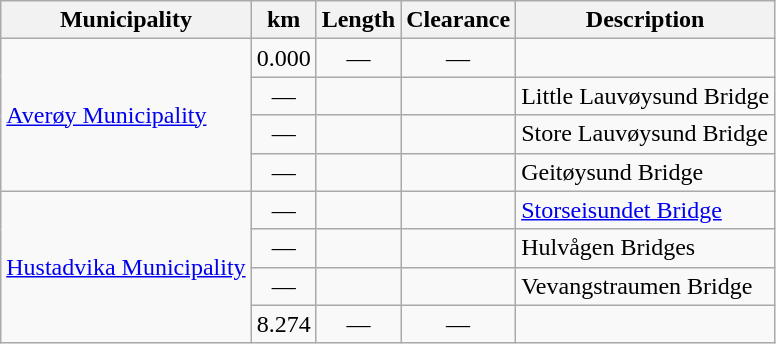<table class=wikitable>
<tr>
<th scope=col>Municipality</th>
<th scope=col>km</th>
<th scope=col>Length</th>
<th scope=col>Clearance</th>
<th scope=col>Description</th>
</tr>
<tr>
<td rowspan=5><a href='#'>Averøy Municipality</a></td>
<td>0.000</td>
<td align=center>—</td>
<td align=center>—</td>
<td></td>
</tr>
<tr>
<td align=center>—</td>
<td align=right></td>
<td align=right></td>
<td>Little Lauvøysund Bridge</td>
</tr>
<tr>
<td align=center>—</td>
<td align=right></td>
<td align=right></td>
<td>Store Lauvøysund Bridge</td>
</tr>
<tr>
<td align=center>—</td>
<td align=right></td>
<td align=right></td>
<td>Geitøysund Bridge</td>
</tr>
<tr>
<td rowspan=2 align=center>—</td>
<td rowspan=2 align=right></td>
<td rowspan=2 align=right></td>
<td rowspan=2><a href='#'>Storseisundet Bridge</a></td>
</tr>
<tr>
<td rowspan=4><a href='#'>Hustadvika Municipality</a></td>
</tr>
<tr>
<td align=center>—</td>
<td align=right></td>
<td align=right></td>
<td>Hulvågen Bridges</td>
</tr>
<tr>
<td align=center>—</td>
<td align=right></td>
<td align=right></td>
<td>Vevangstraumen Bridge</td>
</tr>
<tr>
<td>8.274</td>
<td align=center>—</td>
<td align=center>—</td>
<td></td>
</tr>
</table>
